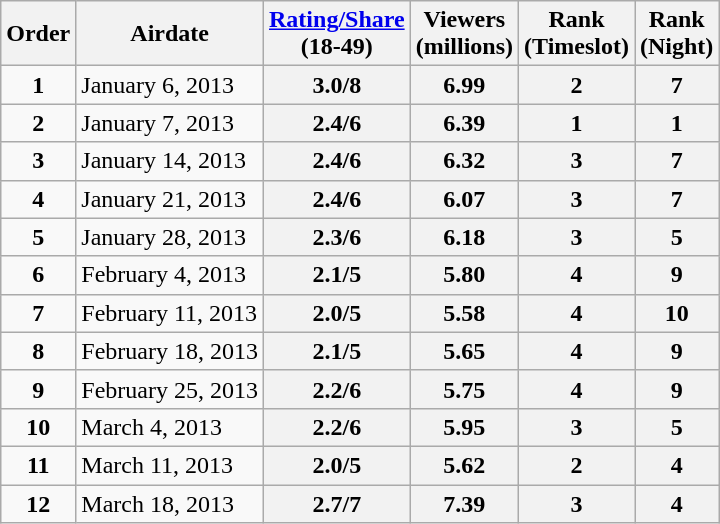<table class="wikitable sortable">
<tr>
<th>Order</th>
<th>Airdate</th>
<th><a href='#'>Rating/Share</a><br>(18-49)</th>
<th>Viewers<br>(millions)</th>
<th>Rank<br>(Timeslot)</th>
<th>Rank<br>(Night)</th>
</tr>
<tr>
<td style="text-align:center"><strong>1</strong></td>
<td>January 6, 2013</td>
<th>3.0/8</th>
<th>6.99</th>
<th>2</th>
<th>7</th>
</tr>
<tr>
<td style="text-align:center"><strong>2</strong></td>
<td>January 7, 2013</td>
<th>2.4/6</th>
<th>6.39</th>
<th>1</th>
<th>1</th>
</tr>
<tr>
<td style="text-align:center"><strong>3</strong></td>
<td>January 14, 2013</td>
<th>2.4/6</th>
<th>6.32</th>
<th>3</th>
<th>7</th>
</tr>
<tr>
<td style="text-align:center"><strong>4</strong></td>
<td>January 21, 2013</td>
<th>2.4/6</th>
<th>6.07</th>
<th>3</th>
<th>7</th>
</tr>
<tr>
<td style="text-align:center"><strong>5</strong></td>
<td>January 28, 2013</td>
<th>2.3/6</th>
<th>6.18</th>
<th>3</th>
<th>5</th>
</tr>
<tr>
<td style="text-align:center"><strong>6</strong></td>
<td>February 4, 2013</td>
<th>2.1/5</th>
<th>5.80</th>
<th>4</th>
<th>9</th>
</tr>
<tr>
<td style="text-align:center"><strong>7</strong></td>
<td>February 11, 2013</td>
<th>2.0/5</th>
<th>5.58</th>
<th>4</th>
<th>10</th>
</tr>
<tr>
<td style="text-align:center"><strong>8</strong></td>
<td>February 18, 2013</td>
<th>2.1/5</th>
<th>5.65</th>
<th>4</th>
<th>9</th>
</tr>
<tr>
<td style="text-align:center"><strong>9</strong></td>
<td>February 25, 2013</td>
<th>2.2/6</th>
<th>5.75</th>
<th>4</th>
<th>9</th>
</tr>
<tr>
<td style="text-align:center"><strong>10</strong></td>
<td>March 4, 2013</td>
<th>2.2/6</th>
<th>5.95</th>
<th>3</th>
<th>5</th>
</tr>
<tr>
<td style="text-align:center"><strong>11</strong></td>
<td>March 11, 2013</td>
<th>2.0/5</th>
<th>5.62</th>
<th>2</th>
<th>4</th>
</tr>
<tr>
<td style="text-align:center"><strong>12</strong></td>
<td>March 18, 2013</td>
<th>2.7/7</th>
<th>7.39</th>
<th>3</th>
<th>4</th>
</tr>
</table>
